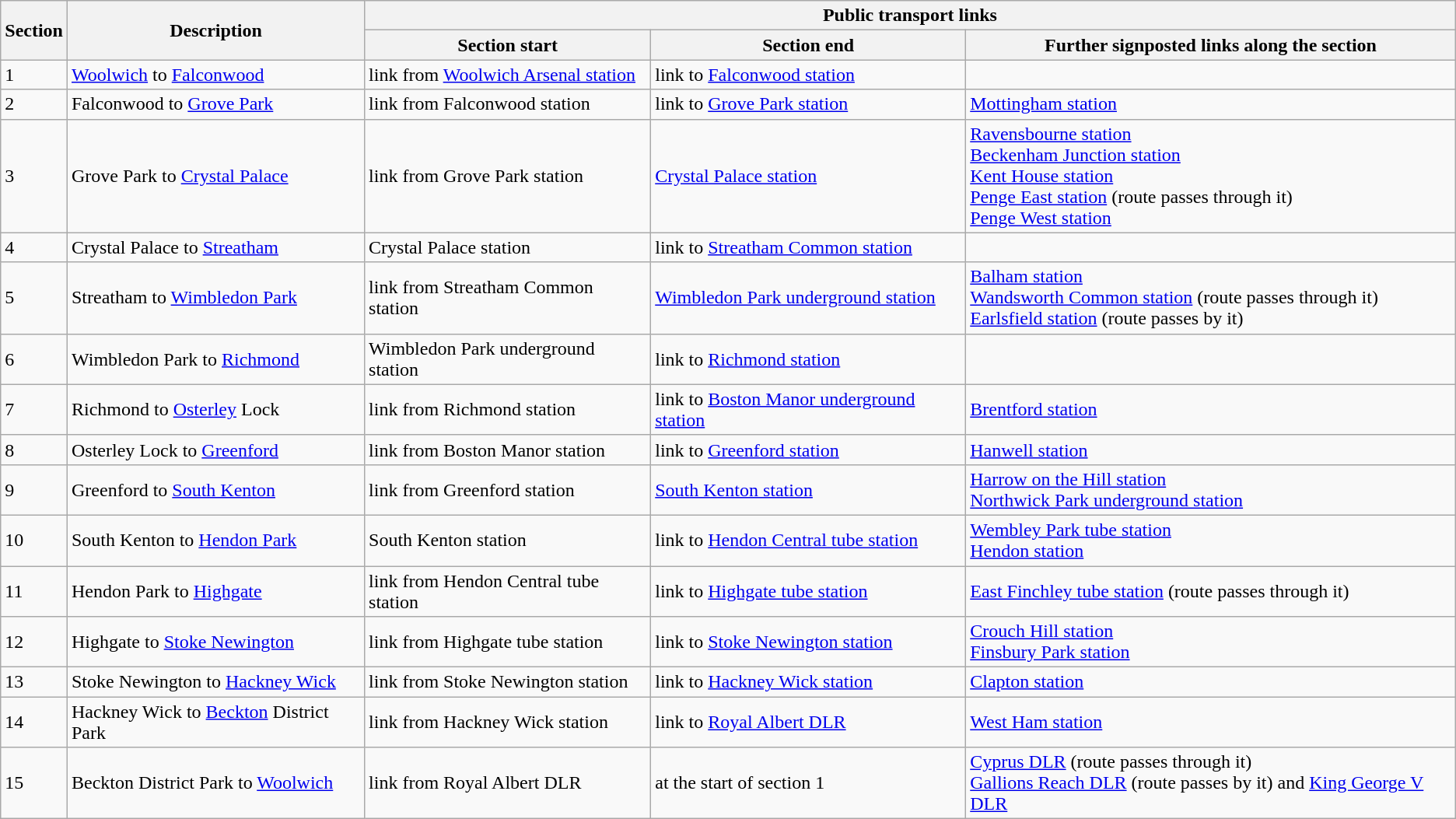<table class="wikitable">
<tr>
<th rowspan="2">Section</th>
<th rowspan="2">Description</th>
<th colspan="3">Public transport links</th>
</tr>
<tr>
<th>Section start</th>
<th>Section end</th>
<th>Further signposted links along the section</th>
</tr>
<tr>
<td>1</td>
<td><a href='#'>Woolwich</a> to <a href='#'>Falconwood</a></td>
<td>link from <a href='#'>Woolwich Arsenal station</a></td>
<td>link to <a href='#'>Falconwood station</a></td>
</tr>
<tr>
<td>2</td>
<td>Falconwood to <a href='#'>Grove Park</a></td>
<td>link from Falconwood station</td>
<td>link to <a href='#'>Grove Park station</a></td>
<td><a href='#'>Mottingham station</a></td>
</tr>
<tr>
<td>3</td>
<td>Grove Park to <a href='#'>Crystal Palace</a></td>
<td>link from Grove Park station</td>
<td><a href='#'>Crystal Palace station</a></td>
<td><a href='#'>Ravensbourne station</a><br><a href='#'>Beckenham Junction station</a><br><a href='#'>Kent House station</a><br><a href='#'>Penge East station</a> (route passes through it)<br><a href='#'>Penge West station</a></td>
</tr>
<tr>
<td>4</td>
<td>Crystal Palace to <a href='#'>Streatham</a></td>
<td>Crystal Palace station</td>
<td>link to <a href='#'>Streatham Common station</a></td>
<td></td>
</tr>
<tr>
<td>5</td>
<td>Streatham to <a href='#'>Wimbledon Park</a></td>
<td>link from Streatham Common station</td>
<td><a href='#'>Wimbledon Park underground station</a></td>
<td><a href='#'>Balham station</a><br><a href='#'>Wandsworth Common station</a> (route passes through it)<br><a href='#'>Earlsfield station</a> (route passes by it)</td>
</tr>
<tr>
<td>6</td>
<td>Wimbledon Park to <a href='#'>Richmond</a></td>
<td>Wimbledon Park underground station</td>
<td>link to <a href='#'>Richmond station</a></td>
<td></td>
</tr>
<tr>
<td>7</td>
<td>Richmond to <a href='#'>Osterley</a> Lock</td>
<td>link from Richmond station</td>
<td>link to <a href='#'>Boston Manor underground station</a></td>
<td><a href='#'>Brentford station</a></td>
</tr>
<tr>
<td>8</td>
<td>Osterley Lock to <a href='#'>Greenford</a></td>
<td>link from Boston Manor station</td>
<td>link to <a href='#'>Greenford station</a></td>
<td><a href='#'>Hanwell station</a></td>
</tr>
<tr>
<td>9</td>
<td>Greenford to <a href='#'>South Kenton</a></td>
<td>link from Greenford station</td>
<td><a href='#'>South Kenton station</a></td>
<td><a href='#'>Harrow on the Hill station</a><br><a href='#'>Northwick Park underground station</a></td>
</tr>
<tr>
<td>10</td>
<td>South Kenton to <a href='#'>Hendon Park</a></td>
<td>South Kenton station</td>
<td>link to <a href='#'>Hendon Central tube station</a></td>
<td><a href='#'>Wembley Park tube station</a><br><a href='#'>Hendon station</a></td>
</tr>
<tr>
<td>11</td>
<td>Hendon Park to <a href='#'>Highgate</a></td>
<td>link from Hendon Central tube station</td>
<td>link to <a href='#'>Highgate tube station</a></td>
<td><a href='#'>East Finchley tube station</a> (route passes through it)</td>
</tr>
<tr>
<td>12</td>
<td>Highgate to <a href='#'>Stoke Newington</a></td>
<td>link from Highgate tube station</td>
<td>link to <a href='#'>Stoke Newington station</a></td>
<td><a href='#'>Crouch Hill station</a><br><a href='#'>Finsbury Park station</a></td>
</tr>
<tr>
<td>13</td>
<td>Stoke Newington to <a href='#'>Hackney Wick</a></td>
<td>link from Stoke Newington station</td>
<td>link to <a href='#'>Hackney Wick station</a></td>
<td><a href='#'>Clapton station</a></td>
</tr>
<tr>
<td>14</td>
<td>Hackney Wick to <a href='#'>Beckton</a> District Park</td>
<td>link from Hackney Wick station</td>
<td>link to <a href='#'>Royal Albert DLR</a></td>
<td><a href='#'>West Ham station</a></td>
</tr>
<tr>
<td>15</td>
<td>Beckton District Park to <a href='#'>Woolwich</a></td>
<td>link from Royal Albert DLR</td>
<td>at the start of section 1</td>
<td><a href='#'>Cyprus DLR</a> (route passes through it)<br><a href='#'>Gallions Reach DLR</a> (route passes by it) and <a href='#'>King George V DLR</a></td>
</tr>
</table>
